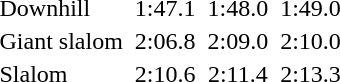<table>
<tr valign="top">
<td>Downhill<br></td>
<td></td>
<td align=center>1:47.1</td>
<td></td>
<td align=center>1:48.0</td>
<td></td>
<td align=center>1:49.0</td>
</tr>
<tr valign="top">
<td>Giant slalom<br></td>
<td></td>
<td align=center>2:06.8</td>
<td></td>
<td align=center>2:09.0</td>
<td></td>
<td align=center>2:10.0</td>
</tr>
<tr valign="top">
<td>Slalom<br></td>
<td></td>
<td align=center>2:10.6</td>
<td></td>
<td align=center>2:11.4</td>
<td></td>
<td align=center>2:13.3</td>
</tr>
</table>
